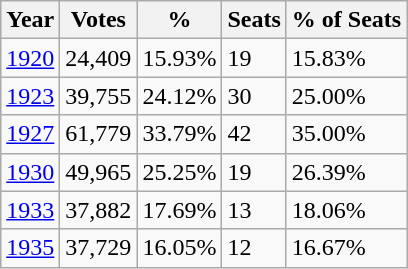<table class="wikitable">
<tr>
<th>Year</th>
<th>Votes</th>
<th>%</th>
<th>Seats</th>
<th>% of Seats</th>
</tr>
<tr>
<td><a href='#'>1920</a></td>
<td>24,409</td>
<td>15.93%</td>
<td>19</td>
<td>15.83%</td>
</tr>
<tr>
<td><a href='#'>1923</a></td>
<td>39,755</td>
<td>24.12%</td>
<td>30</td>
<td>25.00%</td>
</tr>
<tr>
<td><a href='#'>1927</a></td>
<td>61,779</td>
<td>33.79%</td>
<td>42</td>
<td>35.00%</td>
</tr>
<tr>
<td><a href='#'>1930</a></td>
<td>49,965</td>
<td>25.25%</td>
<td>19</td>
<td>26.39%</td>
</tr>
<tr>
<td><a href='#'>1933</a></td>
<td>37,882</td>
<td>17.69%</td>
<td>13</td>
<td>18.06%</td>
</tr>
<tr>
<td><a href='#'>1935</a></td>
<td>37,729</td>
<td>16.05%</td>
<td>12</td>
<td>16.67%</td>
</tr>
</table>
